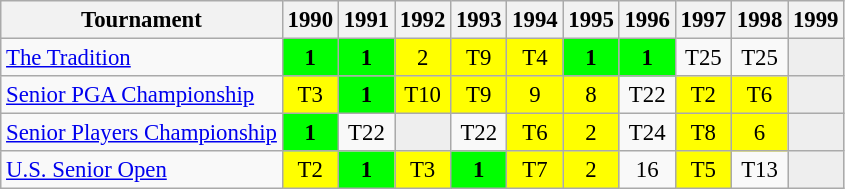<table class="wikitable" style="font-size:95%;">
<tr>
<th>Tournament</th>
<th>1990</th>
<th>1991</th>
<th>1992</th>
<th>1993</th>
<th>1994</th>
<th>1995</th>
<th>1996</th>
<th>1997</th>
<th>1998</th>
<th>1999</th>
</tr>
<tr>
<td><a href='#'>The Tradition</a></td>
<td align="center" style="background:lime;"><strong>1</strong></td>
<td align="center" style="background:lime;"><strong>1</strong></td>
<td align="center" style="background:yellow;">2</td>
<td align="center" style="background:yellow;">T9</td>
<td align="center" style="background:yellow;">T4</td>
<td align="center" style="background:lime;"><strong>1</strong></td>
<td align="center" style="background:lime;"><strong>1</strong></td>
<td align="center">T25</td>
<td align="center">T25</td>
<td style="background:#eeeeee;"></td>
</tr>
<tr>
<td><a href='#'>Senior PGA Championship</a></td>
<td align="center" style="background:yellow;">T3</td>
<td align="center" style="background:lime;"><strong>1</strong></td>
<td align="center" style="background:yellow;">T10</td>
<td align="center" style="background:yellow;">T9</td>
<td align="center" style="background:yellow;">9</td>
<td align="center" style="background:yellow;">8</td>
<td align="center">T22</td>
<td align="center" style="background:yellow;">T2</td>
<td align="center" style="background:yellow;">T6</td>
<td style="background:#eeeeee;"></td>
</tr>
<tr>
<td><a href='#'>Senior Players Championship</a></td>
<td align="center" style="background:lime;"><strong>1</strong></td>
<td align="center">T22</td>
<td style="background:#eeeeee;"></td>
<td align="center">T22</td>
<td align="center" style="background:yellow;">T6</td>
<td align="center" style="background:yellow;">2</td>
<td align="center">T24</td>
<td align="center" style="background:yellow;">T8</td>
<td align="center" style="background:yellow;">6</td>
<td style="background:#eeeeee;"></td>
</tr>
<tr>
<td><a href='#'>U.S. Senior Open</a></td>
<td align="center" style="background:yellow;">T2</td>
<td align="center" style="background:lime;"><strong>1</strong></td>
<td align="center" style="background:yellow;">T3</td>
<td align="center" style="background:lime;"><strong>1</strong></td>
<td align="center" style="background:yellow;">T7</td>
<td align="center" style="background:yellow;">2</td>
<td align="center">16</td>
<td align="center" style="background:yellow;">T5</td>
<td align="center">T13</td>
<td style="background:#eeeeee;"></td>
</tr>
</table>
